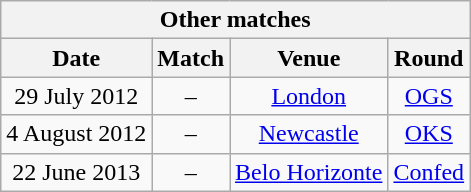<table class="wikitable" style="text-align:center">
<tr>
<th colspan="4">Other matches</th>
</tr>
<tr>
<th>Date</th>
<th>Match</th>
<th>Venue</th>
<th>Round</th>
</tr>
<tr>
<td>29 July 2012</td>
<td> – </td>
<td> <a href='#'>London</a></td>
<td><a href='#'>OGS</a></td>
</tr>
<tr>
<td>4 August 2012</td>
<td> – </td>
<td> <a href='#'>Newcastle</a></td>
<td><a href='#'>OKS</a></td>
</tr>
<tr>
<td>22 June 2013</td>
<td> – </td>
<td> <a href='#'>Belo Horizonte</a></td>
<td><a href='#'>Confed</a></td>
</tr>
</table>
